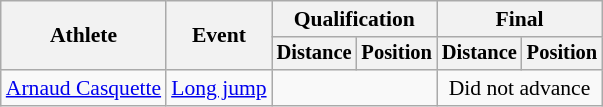<table class=wikitable style="font-size:90%">
<tr>
<th rowspan="2">Athlete</th>
<th rowspan="2">Event</th>
<th colspan="2">Qualification</th>
<th colspan="2">Final</th>
</tr>
<tr style="font-size:95%">
<th>Distance</th>
<th>Position</th>
<th>Distance</th>
<th>Position</th>
</tr>
<tr align=center>
<td align=left><a href='#'>Arnaud Casquette</a></td>
<td align=left><a href='#'>Long jump</a></td>
<td colspan=2></td>
<td colspan=2>Did not advance</td>
</tr>
</table>
